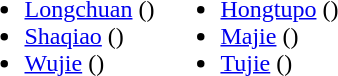<table>
<tr>
<td valign="top"><br><ul><li><a href='#'>Longchuan</a> ()</li><li><a href='#'>Shaqiao</a> ()</li><li><a href='#'>Wujie</a> ()</li></ul></td>
<td valign="top"><br><ul><li><a href='#'>Hongtupo</a> ()</li><li><a href='#'>Majie</a> ()</li><li><a href='#'>Tujie</a> ()</li></ul></td>
</tr>
</table>
